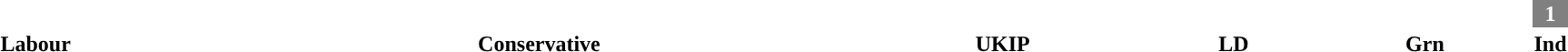<table style="width:100%; text-align:center;">
<tr style="color:white;">
<td style="background-color:"><strong>21</strong></td>
<td style="background-color:"><strong>13</strong></td>
<td style="background-color:"><strong>4</strong></td>
<td style="background-color:"><strong>1</strong></td>
<td style="background-color:"><strong>1</strong></td>
<td style="background-color:gray; width:2%;"><strong>1</strong></td>
</tr>
<tr>
<td><span><strong>Labour</strong></span></td>
<td><span><strong>Conservative</strong></span></td>
<td><span><strong>UKIP</strong></span></td>
<td><span><strong>LD</strong></span></td>
<td><span><strong>Grn</strong></span></td>
<td><span><strong>Ind</strong></span></td>
</tr>
</table>
